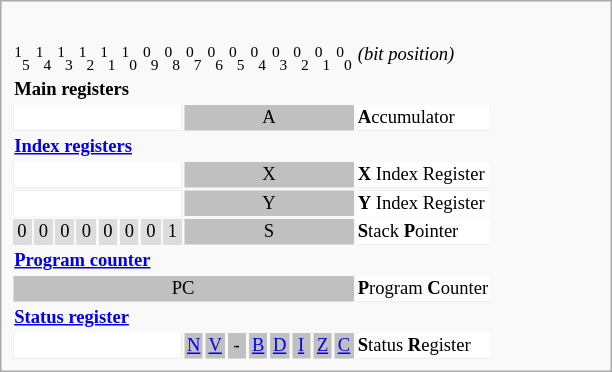<table class="infobox" style="font-size:88%;width:29em;">
<tr>
</tr>
<tr>
<td><br><table style="font-size:88%;">
<tr>
<td style="width:10px; text-align:center;"><sup>1</sup><sub>5</sub></td>
<td style="width:10px; text-align:center;"><sup>1</sup><sub>4</sub></td>
<td style="width:10px; text-align:center;"><sup>1</sup><sub>3</sub></td>
<td style="width:10px; text-align:center;"><sup>1</sup><sub>2</sub></td>
<td style="width:10px; text-align:center;"><sup>1</sup><sub>1</sub></td>
<td style="width:10px; text-align:center;"><sup>1</sup><sub>0</sub></td>
<td style="width:10px; text-align:center;"><sup>0</sup><sub>9</sub></td>
<td style="width:10px; text-align:center;"><sup>0</sup><sub>8</sub></td>
<td style="width:10px; text-align:center;"><sup>0</sup><sub>7</sub></td>
<td style="width:10px; text-align:center;"><sup>0</sup><sub>6</sub></td>
<td style="width:10px; text-align:center;"><sup>0</sup><sub>5</sub></td>
<td style="width:10px; text-align:center;"><sup>0</sup><sub>4</sub></td>
<td style="width:10px; text-align:center;"><sup>0</sup><sub>3</sub></td>
<td style="width:10px; text-align:center;"><sup>0</sup><sub>2</sub></td>
<td style="width:10px; text-align:center;"><sup>0</sup><sub>1</sub></td>
<td style="width:10px; text-align:center;"><sup>0</sup><sub>0</sub></td>
<td style="width:auto;"><em>(bit position)</em></td>
</tr>
<tr>
<td colspan="17"><strong>Main registers</strong></td>
</tr>
<tr style="background:silver;color:black">
<td style="text-align:center; background:white" colspan="8"> </td>
<td style="text-align:center;" colspan="8">A</td>
<td style="width:auto; background:white; color:black;"><strong>A</strong>ccumulator</td>
</tr>
<tr>
<td colspan="17"><strong><a href='#'>Index registers</a></strong></td>
</tr>
<tr style="background:silver;color:black">
<td style="text-align:center; background:white" colspan="8"> </td>
<td style="text-align:center;" colspan="8">X</td>
<td style="background:white; color:black;"><strong>X</strong> Index Register</td>
</tr>
<tr style="background:silver;color:black">
<td style="text-align:center; background:white" colspan="8"> </td>
<td style="text-align:center;" colspan="8">Y</td>
<td style="background:white; color:black;"><strong>Y</strong> Index Register</td>
</tr>
<tr style="background:silver;color:black">
<td style="text-align:center; background:#DDD">0</td>
<td style="text-align:center; background:#DDD">0</td>
<td style="text-align:center; background:#DDD">0</td>
<td style="text-align:center; background:#DDD">0</td>
<td style="text-align:center; background:#DDD">0</td>
<td style="text-align:center; background:#DDD">0</td>
<td style="text-align:center; background:#DDD">0</td>
<td style="text-align:center; background:#DDD">1</td>
<td style="text-align:center;" colspan="8">S</td>
<td style="background:white; color:black;"><strong>S</strong>tack <strong>P</strong>ointer</td>
</tr>
<tr>
<td colspan="17"><strong><a href='#'>Program counter</a></strong></td>
</tr>
<tr style="background:silver;color:black">
<td style="text-align:center;" colspan="16">PC</td>
<td style="background:white; color:black;"><strong>P</strong>rogram <strong>C</strong>ounter</td>
</tr>
<tr>
<td colspan="17"><strong><a href='#'>Status register</a></strong></td>
</tr>
<tr style="background:silver;color:black">
<td style="text-align:center; background:white" colspan="8"> </td>
<td style="text-align:center;"><a href='#'>N</a></td>
<td style="text-align:center;"><a href='#'>V</a></td>
<td style="text-align:center;">-</td>
<td style="text-align:center;"><a href='#'>B</a></td>
<td style="text-align:center;"><a href='#'>D</a></td>
<td style="text-align:center;"><a href='#'>I</a></td>
<td style="text-align:center;"><a href='#'>Z</a></td>
<td style="text-align:center;"><a href='#'>C</a></td>
<td style="background:white; color:black"><strong>S</strong>tatus <strong>R</strong>egister</td>
</tr>
</table>
</td>
</tr>
</table>
